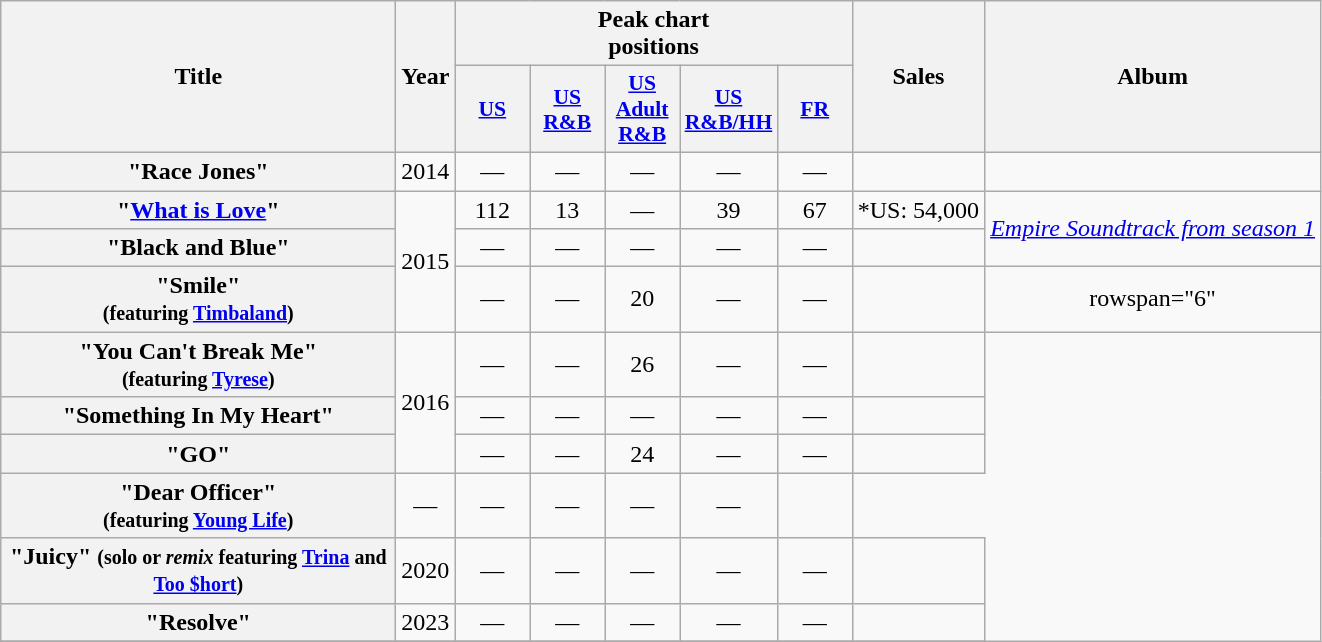<table class="wikitable plainrowheaders" style="text-align:center;" border="1">
<tr>
<th scope="col" rowspan="2" style="width:16em;">Title</th>
<th scope="col" rowspan="2">Year</th>
<th scope="col" colspan="5">Peak chart<br>positions</th>
<th scope="col" rowspan="2">Sales</th>
<th scope="col" rowspan="2">Album</th>
</tr>
<tr>
<th scope="col" style="width:3em;font-size:90%;"><a href='#'>US</a><br></th>
<th scope="col" style="width:3em;font-size:90%;"><a href='#'>US<br>R&B</a></th>
<th scope="col" style="width:3em;font-size:90%;"><a href='#'>US<br>Adult R&B</a><br></th>
<th scope="col" style="width:3em;font-size:90%;"><a href='#'>US<br>R&B/HH</a><br></th>
<th scope="col" style="width:3em;font-size:90%;"><a href='#'>FR</a></th>
</tr>
<tr>
<th scope="row">"Race Jones"</th>
<td>2014</td>
<td>—</td>
<td>—</td>
<td>—</td>
<td>—</td>
<td>—</td>
<td></td>
<td></td>
</tr>
<tr>
<th scope="row">"<a href='#'>What is Love</a>"</th>
<td rowspan="3">2015</td>
<td>112</td>
<td>13</td>
<td>—</td>
<td>39</td>
<td>67</td>
<td>*US: 54,000</td>
<td rowspan=2><em><a href='#'>Empire Soundtrack from season 1</a></em></td>
</tr>
<tr>
<th scope="row">"Black and Blue"</th>
<td>—</td>
<td>—</td>
<td>—</td>
<td>—</td>
<td>—</td>
<td></td>
</tr>
<tr>
<th scope="row">"Smile"<br><small>(featuring <a href='#'>Timbaland</a>)</small></th>
<td>—</td>
<td>—</td>
<td>20</td>
<td>—</td>
<td>—</td>
<td></td>
<td>rowspan="6" </td>
</tr>
<tr>
<th scope="row">"You Can't Break Me"<br><small>(featuring <a href='#'>Tyrese</a>)</small></th>
<td rowspan="3">2016</td>
<td>—</td>
<td>—</td>
<td>26</td>
<td>—</td>
<td>—</td>
<td></td>
</tr>
<tr>
<th scope="row">"Something In My Heart"</th>
<td>—</td>
<td>—</td>
<td>—</td>
<td>—</td>
<td>—</td>
<td></td>
</tr>
<tr>
<th scope="row">"GO"</th>
<td>—</td>
<td>—</td>
<td>24</td>
<td>—</td>
<td>—</td>
<td></td>
</tr>
<tr>
<th scope="row">"Dear Officer"<br><small>(featuring <a href='#'>Young Life</a>)</small></th>
<td>—</td>
<td>—</td>
<td>—</td>
<td>—</td>
<td>—</td>
<td></td>
</tr>
<tr>
<th scope="row">"Juicy" <small>(solo or <em>remix</em> featuring <a href='#'>Trina</a> and <a href='#'>Too $hort</a>)</small></th>
<td>2020</td>
<td>—</td>
<td>—</td>
<td>—</td>
<td>—</td>
<td>—</td>
<td></td>
</tr>
<tr>
<th scope="row">"Resolve"</th>
<td>2023</td>
<td>—</td>
<td>—</td>
<td>—</td>
<td>—</td>
<td>—</td>
<td></td>
</tr>
<tr>
</tr>
</table>
